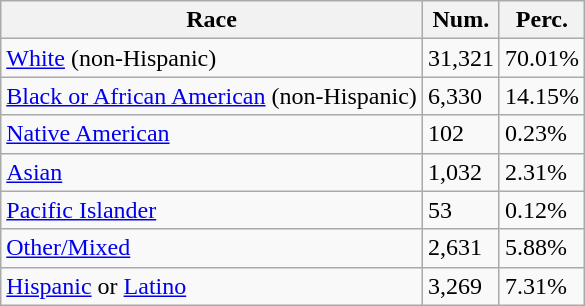<table class="wikitable">
<tr>
<th>Race</th>
<th>Num.</th>
<th>Perc.</th>
</tr>
<tr>
<td><a href='#'>White</a> (non-Hispanic)</td>
<td>31,321</td>
<td>70.01%</td>
</tr>
<tr>
<td><a href='#'>Black or African American</a> (non-Hispanic)</td>
<td>6,330</td>
<td>14.15%</td>
</tr>
<tr>
<td><a href='#'>Native American</a></td>
<td>102</td>
<td>0.23%</td>
</tr>
<tr>
<td><a href='#'>Asian</a></td>
<td>1,032</td>
<td>2.31%</td>
</tr>
<tr>
<td><a href='#'>Pacific Islander</a></td>
<td>53</td>
<td>0.12%</td>
</tr>
<tr>
<td><a href='#'>Other/Mixed</a></td>
<td>2,631</td>
<td>5.88%</td>
</tr>
<tr>
<td><a href='#'>Hispanic</a> or <a href='#'>Latino</a></td>
<td>3,269</td>
<td>7.31%</td>
</tr>
</table>
